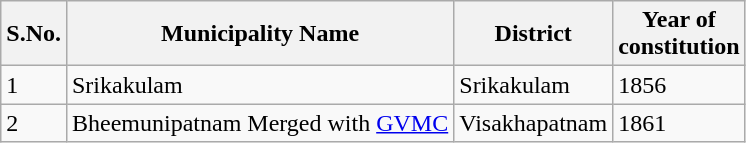<table class="wikitable">
<tr>
<th>S.No.</th>
<th>Municipality Name</th>
<th>District</th>
<th>Year of<br>constitution</th>
</tr>
<tr>
<td>1</td>
<td>Srikakulam</td>
<td>Srikakulam</td>
<td>1856</td>
</tr>
<tr>
<td>2</td>
<td>Bheemunipatnam  Merged with <a href='#'>GVMC</a></td>
<td>Visakhapatnam</td>
<td>1861</td>
</tr>
</table>
